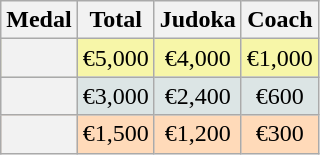<table class=wikitable style="text-align:center;">
<tr>
<th>Medal</th>
<th>Total</th>
<th>Judoka</th>
<th>Coach</th>
</tr>
<tr bgcolor=F7F6A8>
<th></th>
<td>€5,000</td>
<td>€4,000</td>
<td>€1,000</td>
</tr>
<tr bgcolor=DCE5E5>
<th></th>
<td>€3,000</td>
<td>€2,400</td>
<td>€600</td>
</tr>
<tr bgcolor=FFDAB9>
<th></th>
<td>€1,500</td>
<td>€1,200</td>
<td>€300</td>
</tr>
</table>
